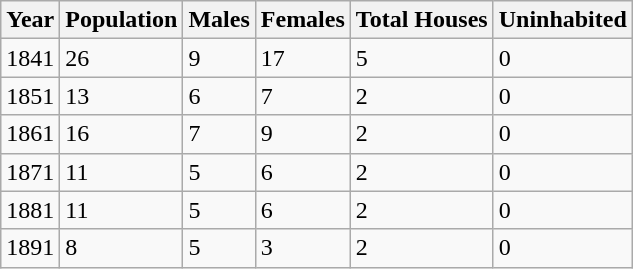<table class="wikitable">
<tr>
<th>Year</th>
<th>Population</th>
<th>Males</th>
<th>Females</th>
<th>Total Houses</th>
<th>Uninhabited</th>
</tr>
<tr>
<td>1841</td>
<td>26</td>
<td>9</td>
<td>17</td>
<td>5</td>
<td>0</td>
</tr>
<tr>
<td>1851</td>
<td>13</td>
<td>6</td>
<td>7</td>
<td>2</td>
<td>0</td>
</tr>
<tr>
<td>1861</td>
<td>16</td>
<td>7</td>
<td>9</td>
<td>2</td>
<td>0</td>
</tr>
<tr>
<td>1871</td>
<td>11</td>
<td>5</td>
<td>6</td>
<td>2</td>
<td>0</td>
</tr>
<tr>
<td>1881</td>
<td>11</td>
<td>5</td>
<td>6</td>
<td>2</td>
<td>0</td>
</tr>
<tr>
<td>1891</td>
<td>8</td>
<td>5</td>
<td>3</td>
<td>2</td>
<td>0</td>
</tr>
</table>
